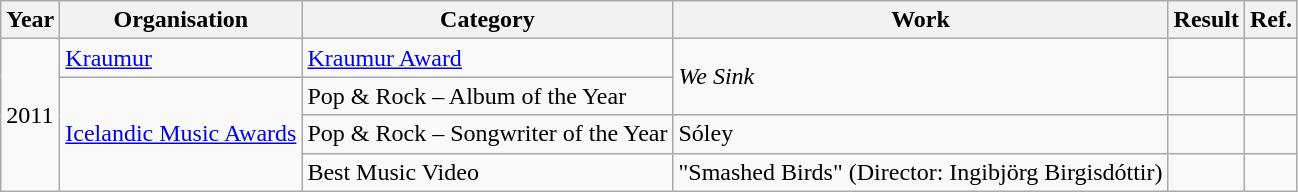<table class="wikitable">
<tr>
<th>Year</th>
<th>Organisation</th>
<th>Category</th>
<th>Work</th>
<th>Result</th>
<th>Ref.</th>
</tr>
<tr>
<td rowspan="4">2011</td>
<td><a href='#'>Kraumur</a></td>
<td><a href='#'>Kraumur Award</a></td>
<td rowspan="2"><em>We Sink</em></td>
<td></td>
<td></td>
</tr>
<tr>
<td rowspan="3"><a href='#'>Icelandic Music Awards</a></td>
<td>Pop & Rock – Album of the Year</td>
<td></td>
<td></td>
</tr>
<tr>
<td>Pop & Rock – Songwriter of the Year</td>
<td>Sóley</td>
<td></td>
<td></td>
</tr>
<tr>
<td>Best Music Video</td>
<td>"Smashed Birds" (Director: Ingibjörg Birgisdóttir)</td>
<td></td>
<td></td>
</tr>
</table>
